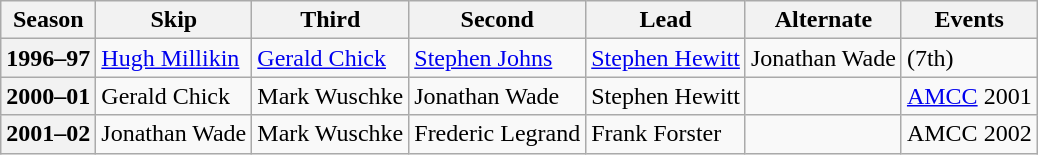<table class="wikitable">
<tr>
<th scope="col">Season</th>
<th scope="col">Skip</th>
<th scope="col">Third</th>
<th scope="col">Second</th>
<th scope="col">Lead</th>
<th scope="col">Alternate</th>
<th scope="col">Events</th>
</tr>
<tr>
<th scope="row">1996–97</th>
<td><a href='#'>Hugh Millikin</a></td>
<td><a href='#'>Gerald Chick</a></td>
<td><a href='#'>Stephen Johns</a></td>
<td><a href='#'>Stephen Hewitt</a></td>
<td>Jonathan Wade</td>
<td> (7th)</td>
</tr>
<tr>
<th scope="row">2000–01</th>
<td>Gerald Chick</td>
<td>Mark Wuschke</td>
<td>Jonathan Wade</td>
<td>Stephen Hewitt</td>
<td></td>
<td><a href='#'>AMCC</a> 2001 </td>
</tr>
<tr>
<th scope="row">2001–02</th>
<td>Jonathan Wade</td>
<td>Mark Wuschke</td>
<td>Frederic Legrand</td>
<td>Frank Forster</td>
<td></td>
<td>AMCC 2002 </td>
</tr>
</table>
